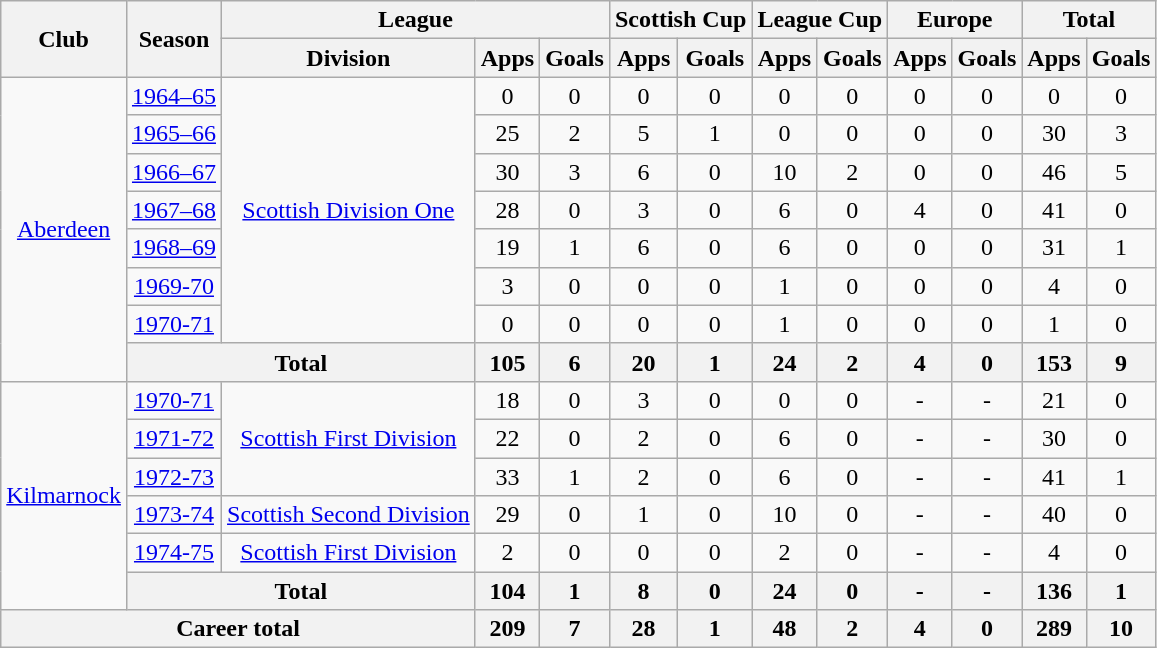<table class="wikitable" style="text-align:center">
<tr>
<th rowspan="2">Club</th>
<th rowspan="2">Season</th>
<th colspan="3">League</th>
<th colspan="2">Scottish Cup</th>
<th colspan="2">League Cup</th>
<th colspan="2">Europe</th>
<th colspan="2">Total</th>
</tr>
<tr>
<th>Division</th>
<th>Apps</th>
<th>Goals</th>
<th>Apps</th>
<th>Goals</th>
<th>Apps</th>
<th>Goals</th>
<th>Apps</th>
<th>Goals</th>
<th>Apps</th>
<th>Goals</th>
</tr>
<tr>
<td rowspan="8"><a href='#'>Aberdeen</a></td>
<td><a href='#'>1964–65</a></td>
<td rowspan="7"><a href='#'>Scottish Division One</a></td>
<td>0</td>
<td>0</td>
<td>0</td>
<td>0</td>
<td>0</td>
<td>0</td>
<td>0</td>
<td>0</td>
<td>0</td>
<td>0</td>
</tr>
<tr>
<td><a href='#'>1965–66</a></td>
<td>25</td>
<td>2</td>
<td>5</td>
<td>1</td>
<td>0</td>
<td>0</td>
<td>0</td>
<td>0</td>
<td>30</td>
<td>3</td>
</tr>
<tr>
<td><a href='#'>1966–67</a></td>
<td>30</td>
<td>3</td>
<td>6</td>
<td>0</td>
<td>10</td>
<td>2</td>
<td>0</td>
<td>0</td>
<td>46</td>
<td>5</td>
</tr>
<tr>
<td><a href='#'>1967–68</a></td>
<td>28</td>
<td>0</td>
<td>3</td>
<td>0</td>
<td>6</td>
<td>0</td>
<td>4</td>
<td>0</td>
<td>41</td>
<td>0</td>
</tr>
<tr>
<td><a href='#'>1968–69</a></td>
<td>19</td>
<td>1</td>
<td>6</td>
<td>0</td>
<td>6</td>
<td>0</td>
<td>0</td>
<td>0</td>
<td>31</td>
<td>1</td>
</tr>
<tr>
<td><a href='#'>1969-70</a></td>
<td>3</td>
<td>0</td>
<td>0</td>
<td>0</td>
<td>1</td>
<td>0</td>
<td>0</td>
<td>0</td>
<td>4</td>
<td>0</td>
</tr>
<tr>
<td><a href='#'>1970-71</a></td>
<td>0</td>
<td>0</td>
<td>0</td>
<td>0</td>
<td>1</td>
<td>0</td>
<td>0</td>
<td>0</td>
<td>1</td>
<td>0</td>
</tr>
<tr>
<th colspan="2">Total</th>
<th>105</th>
<th>6</th>
<th>20</th>
<th>1</th>
<th>24</th>
<th>2</th>
<th>4</th>
<th>0</th>
<th>153</th>
<th>9</th>
</tr>
<tr>
<td rowspan="6"><a href='#'>Kilmarnock</a></td>
<td><a href='#'>1970-71</a></td>
<td rowspan="3"><a href='#'>Scottish First Division</a></td>
<td>18</td>
<td>0</td>
<td>3</td>
<td>0</td>
<td>0</td>
<td>0</td>
<td>-</td>
<td>-</td>
<td>21</td>
<td>0</td>
</tr>
<tr>
<td><a href='#'>1971-72</a></td>
<td>22</td>
<td>0</td>
<td>2</td>
<td>0</td>
<td>6</td>
<td>0</td>
<td>-</td>
<td>-</td>
<td>30</td>
<td>0</td>
</tr>
<tr>
<td><a href='#'>1972-73</a></td>
<td>33</td>
<td>1</td>
<td>2</td>
<td>0</td>
<td>6</td>
<td>0</td>
<td>-</td>
<td>-</td>
<td>41</td>
<td>1</td>
</tr>
<tr>
<td><a href='#'>1973-74</a></td>
<td><a href='#'>Scottish Second Division</a></td>
<td>29</td>
<td>0</td>
<td>1</td>
<td>0</td>
<td>10</td>
<td>0</td>
<td>-</td>
<td>-</td>
<td>40</td>
<td>0</td>
</tr>
<tr>
<td><a href='#'>1974-75</a></td>
<td><a href='#'>Scottish First Division</a></td>
<td>2</td>
<td>0</td>
<td>0</td>
<td>0</td>
<td>2</td>
<td>0</td>
<td>-</td>
<td>-</td>
<td>4</td>
<td>0</td>
</tr>
<tr>
<th colspan="2">Total</th>
<th>104</th>
<th>1</th>
<th>8</th>
<th>0</th>
<th>24</th>
<th>0</th>
<th>-</th>
<th>-</th>
<th>136</th>
<th>1</th>
</tr>
<tr>
<th colspan="3">Career total</th>
<th>209</th>
<th>7</th>
<th>28</th>
<th>1</th>
<th>48</th>
<th>2</th>
<th>4</th>
<th>0</th>
<th>289</th>
<th>10</th>
</tr>
</table>
